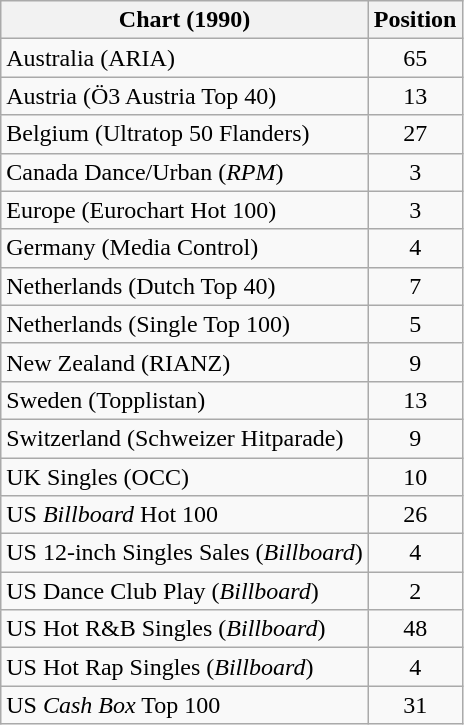<table class="wikitable sortable">
<tr>
<th>Chart (1990)</th>
<th>Position</th>
</tr>
<tr>
<td>Australia (ARIA)</td>
<td align="center">65</td>
</tr>
<tr>
<td>Austria (Ö3 Austria Top 40)</td>
<td align="center">13</td>
</tr>
<tr>
<td>Belgium (Ultratop 50 Flanders)</td>
<td align="center">27</td>
</tr>
<tr>
<td>Canada Dance/Urban (<em>RPM</em>)</td>
<td align="center">3</td>
</tr>
<tr>
<td>Europe (Eurochart Hot 100)</td>
<td align="center">3</td>
</tr>
<tr>
<td>Germany (Media Control)</td>
<td align="center">4</td>
</tr>
<tr>
<td>Netherlands (Dutch Top 40)</td>
<td align="center">7</td>
</tr>
<tr>
<td>Netherlands (Single Top 100)</td>
<td align="center">5</td>
</tr>
<tr>
<td>New Zealand (RIANZ)</td>
<td align="center">9</td>
</tr>
<tr>
<td>Sweden (Topplistan)</td>
<td align="center">13</td>
</tr>
<tr>
<td>Switzerland (Schweizer Hitparade)</td>
<td align="center">9</td>
</tr>
<tr>
<td>UK Singles (OCC)</td>
<td align="center">10</td>
</tr>
<tr>
<td>US <em>Billboard</em> Hot 100</td>
<td align="center">26</td>
</tr>
<tr>
<td>US 12-inch Singles Sales (<em>Billboard</em>)</td>
<td align="center">4</td>
</tr>
<tr>
<td>US Dance Club Play (<em>Billboard</em>)</td>
<td align="center">2</td>
</tr>
<tr>
<td>US Hot R&B Singles (<em>Billboard</em>)</td>
<td align="center">48</td>
</tr>
<tr>
<td>US Hot Rap Singles (<em>Billboard</em>)</td>
<td align="center">4</td>
</tr>
<tr>
<td>US <em>Cash Box</em> Top 100</td>
<td align="center">31</td>
</tr>
</table>
